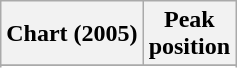<table class="wikitable sortable plainrowheaders" style="text-align:center">
<tr>
<th scope="col">Chart (2005)</th>
<th scope="col">Peak<br>position</th>
</tr>
<tr>
</tr>
<tr>
</tr>
</table>
